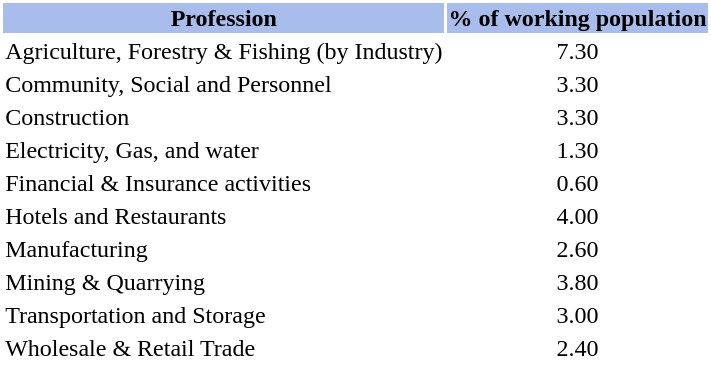<table class="toccolours" style="clear:right; float:right; background:#ffffff; margin: 0 0 0.5em 1em; width:300">
<tr>
<td style="text-align:center;background:#A8BDEC"><strong>Profession</strong></td>
<td style="text-align:center;background:#A8BDEC"><strong>% of working population</strong></td>
</tr>
<tr>
<td>Agriculture, Forestry & Fishing (by Industry)</td>
<td style="text-align:center;">7.30</td>
</tr>
<tr>
<td>Community, Social and Personnel</td>
<td style="text-align:center;">3.30</td>
</tr>
<tr>
<td>Construction</td>
<td style="text-align:center;">3.30</td>
</tr>
<tr>
<td>Electricity, Gas, and water</td>
<td style="text-align:center;">1.30</td>
</tr>
<tr>
<td>Financial & Insurance activities</td>
<td style="text-align:center;">0.60</td>
</tr>
<tr>
<td>Hotels and Restaurants</td>
<td style="text-align:center;">4.00</td>
</tr>
<tr>
<td>Manufacturing</td>
<td style="text-align:center;">2.60</td>
</tr>
<tr>
<td>Mining & Quarrying</td>
<td style="text-align:center;">3.80</td>
</tr>
<tr>
<td>Transportation and Storage</td>
<td style="text-align:center;">3.00</td>
</tr>
<tr>
<td>Wholesale & Retail Trade</td>
<td style="text-align:center;">2.40</td>
</tr>
</table>
